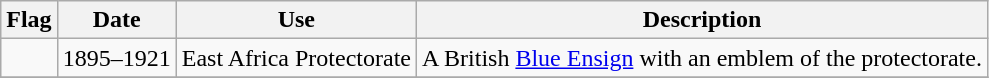<table class="wikitable">
<tr>
<th>Flag</th>
<th>Date</th>
<th>Use</th>
<th>Description</th>
</tr>
<tr>
<td></td>
<td>1895–1921</td>
<td>East Africa Protectorate</td>
<td>A British <a href='#'>Blue Ensign</a> with an emblem of the protectorate.</td>
</tr>
<tr>
</tr>
</table>
